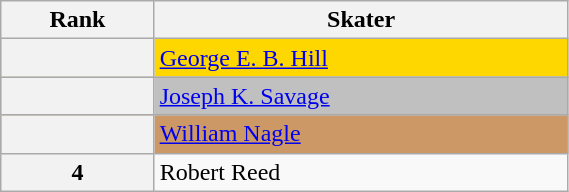<table class="wikitable unsortable" style="text-align:left; width:30%">
<tr>
<th scope="col">Rank</th>
<th scope="col">Skater</th>
</tr>
<tr bgcolor="gold">
<th scope="row"></th>
<td><a href='#'>George E. B. Hill</a></td>
</tr>
<tr bgcolor="silver">
<th scope="row"></th>
<td><a href='#'>Joseph K. Savage</a></td>
</tr>
<tr bgcolor="cc9966">
<th scope="row"></th>
<td><a href='#'>William Nagle</a></td>
</tr>
<tr>
<th scope="row">4</th>
<td>Robert Reed</td>
</tr>
</table>
